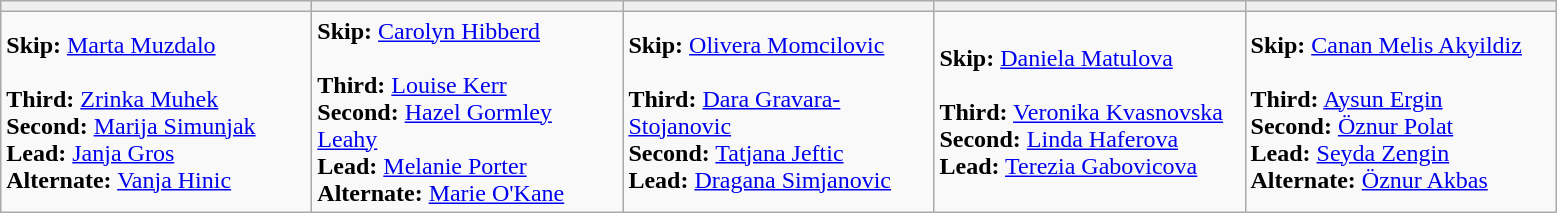<table class="wikitable">
<tr align=center>
<td bgcolor="#efefef" width="200"><strong></strong></td>
<td bgcolor="#efefef" width="200"><strong></strong></td>
<td bgcolor="#efefef" width="200"><strong></strong></td>
<td bgcolor="#efefef" width="200"><strong></strong></td>
<td bgcolor="#efefef" width="200"><strong></strong></td>
</tr>
<tr>
<td><strong>Skip:</strong> <a href='#'>Marta Muzdalo</a><br><br><strong>Third:</strong> <a href='#'>Zrinka Muhek</a><br>
<strong>Second:</strong> <a href='#'>Marija Simunjak</a><br>
<strong>Lead:</strong> <a href='#'>Janja Gros</a><br>
<strong>Alternate:</strong> <a href='#'>Vanja Hinic</a></td>
<td><strong>Skip:</strong> <a href='#'>Carolyn Hibberd</a><br><br><strong>Third:</strong> <a href='#'>Louise Kerr</a><br>
<strong>Second:</strong> <a href='#'>Hazel Gormley Leahy</a><br>
<strong>Lead:</strong> <a href='#'>Melanie Porter</a><br>
<strong>Alternate:</strong> <a href='#'>Marie O'Kane</a></td>
<td><strong>Skip:</strong> <a href='#'>Olivera Momcilovic</a><br><br><strong>Third:</strong> <a href='#'>Dara Gravara-Stojanovic</a><br>
<strong>Second:</strong> <a href='#'>Tatjana Jeftic</a><br>
<strong>Lead:</strong> <a href='#'>Dragana Simjanovic</a></td>
<td><strong>Skip:</strong> <a href='#'>Daniela Matulova</a> <br><br><strong>Third:</strong> <a href='#'>Veronika Kvasnovska</a><br>
<strong>Second:</strong> <a href='#'>Linda Haferova</a><br>
<strong>Lead:</strong> <a href='#'>Terezia Gabovicova</a></td>
<td><strong>Skip:</strong> <a href='#'>Canan Melis Akyildiz</a><br><br><strong>Third:</strong> <a href='#'>Aysun Ergin</a><br>
<strong>Second:</strong> <a href='#'>Öznur Polat</a><br>
<strong>Lead:</strong> <a href='#'>Seyda Zengin</a><br>
<strong>Alternate:</strong> <a href='#'>Öznur Akbas</a></td>
</tr>
</table>
